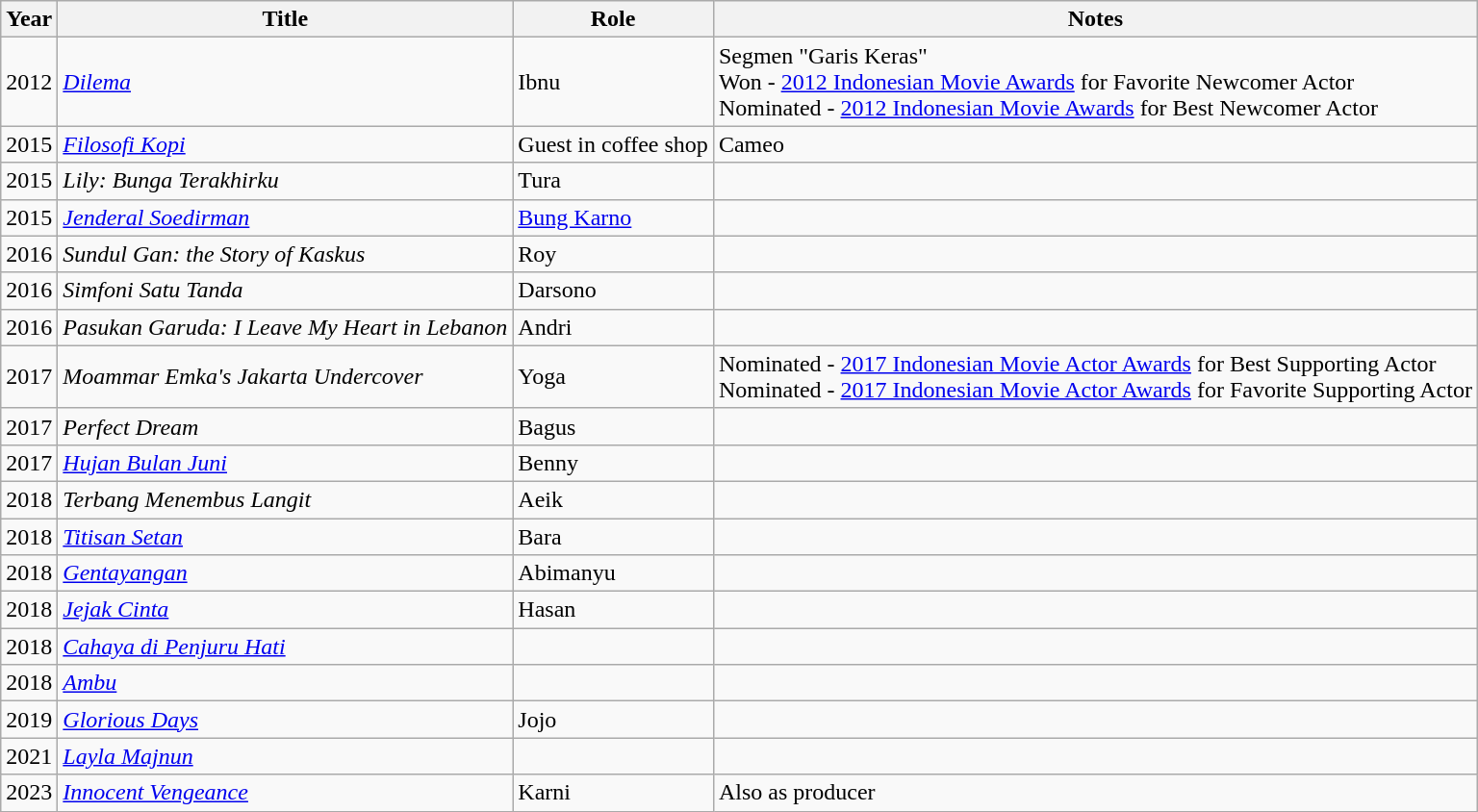<table class="wikitable sortable">
<tr>
<th>Year</th>
<th>Title</th>
<th>Role</th>
<th>Notes</th>
</tr>
<tr>
<td>2012</td>
<td><em><a href='#'>Dilema</a></em></td>
<td>Ibnu</td>
<td>Segmen "Garis Keras"<br> Won - <a href='#'>2012 Indonesian Movie Awards</a> for Favorite Newcomer Actor<br> Nominated - <a href='#'>2012 Indonesian Movie Awards</a> for Best Newcomer Actor</td>
</tr>
<tr>
<td>2015</td>
<td><em><a href='#'>Filosofi Kopi</a></em></td>
<td>Guest in coffee shop</td>
<td>Cameo</td>
</tr>
<tr>
<td>2015</td>
<td><em>Lily: Bunga Terakhirku</em></td>
<td>Tura</td>
<td></td>
</tr>
<tr>
<td>2015</td>
<td><em><a href='#'>Jenderal Soedirman</a></em></td>
<td><a href='#'>Bung Karno</a></td>
<td></td>
</tr>
<tr>
<td>2016</td>
<td><em>Sundul Gan: the Story of Kaskus</em></td>
<td>Roy</td>
<td></td>
</tr>
<tr>
<td>2016</td>
<td><em>Simfoni Satu Tanda</em></td>
<td>Darsono</td>
<td></td>
</tr>
<tr>
<td>2016</td>
<td><em>Pasukan Garuda: I Leave My Heart in Lebanon</em></td>
<td>Andri</td>
<td></td>
</tr>
<tr>
<td>2017</td>
<td><em>Moammar Emka's Jakarta Undercover</em></td>
<td>Yoga</td>
<td>Nominated - <a href='#'>2017 Indonesian Movie Actor Awards</a> for Best Supporting Actor <br>Nominated - <a href='#'>2017 Indonesian Movie Actor Awards</a> for Favorite Supporting Actor</td>
</tr>
<tr>
<td>2017</td>
<td><em>Perfect Dream</em></td>
<td>Bagus</td>
<td></td>
</tr>
<tr>
<td>2017</td>
<td><em><a href='#'>Hujan Bulan Juni</a></em></td>
<td>Benny</td>
<td></td>
</tr>
<tr>
<td>2018</td>
<td><em>Terbang Menembus Langit</em></td>
<td>Aeik</td>
<td></td>
</tr>
<tr>
<td>2018</td>
<td><em><a href='#'>Titisan Setan</a></em></td>
<td>Bara</td>
<td></td>
</tr>
<tr>
<td>2018</td>
<td><em><a href='#'>Gentayangan</a></em></td>
<td>Abimanyu</td>
<td></td>
</tr>
<tr>
<td>2018</td>
<td><em><a href='#'>Jejak Cinta</a></em></td>
<td>Hasan</td>
<td></td>
</tr>
<tr>
<td>2018</td>
<td><em><a href='#'>Cahaya di Penjuru Hati</a></em></td>
<td></td>
<td></td>
</tr>
<tr>
<td>2018</td>
<td><em><a href='#'>Ambu</a></em></td>
<td></td>
<td></td>
</tr>
<tr>
<td>2019</td>
<td><em><a href='#'>Glorious Days</a></em></td>
<td>Jojo</td>
<td></td>
</tr>
<tr>
<td>2021</td>
<td><em><a href='#'>Layla Majnun</a></em></td>
<td></td>
<td></td>
</tr>
<tr>
<td>2023</td>
<td><em><a href='#'>Innocent Vengeance</a></em></td>
<td>Karni</td>
<td>Also as producer</td>
</tr>
</table>
